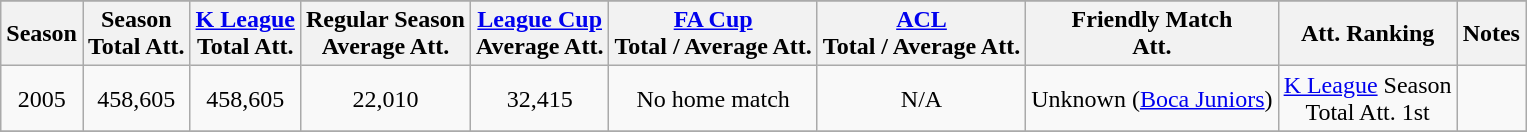<table class="wikitable" style="text-align:center">
<tr>
</tr>
<tr>
<th>Season</th>
<th>Season<br>Total Att.</th>
<th><a href='#'>K League</a><br>Total Att.</th>
<th>Regular Season<br>Average Att.</th>
<th><a href='#'>League Cup</a><br>Average Att.</th>
<th><a href='#'>FA Cup</a><br>Total / Average Att.</th>
<th><a href='#'>ACL</a><br>Total / Average Att.</th>
<th>Friendly Match<br> Att.</th>
<th>Att. Ranking</th>
<th>Notes</th>
</tr>
<tr>
<td>2005</td>
<td>458,605</td>
<td>458,605</td>
<td>22,010</td>
<td>32,415</td>
<td>No home match</td>
<td>N/A</td>
<td align=left>Unknown (<a href='#'>Boca Juniors</a>)</td>
<td><a href='#'>K League</a> Season<br>Total Att. 1st</td>
<td align=left></td>
</tr>
<tr>
</tr>
</table>
